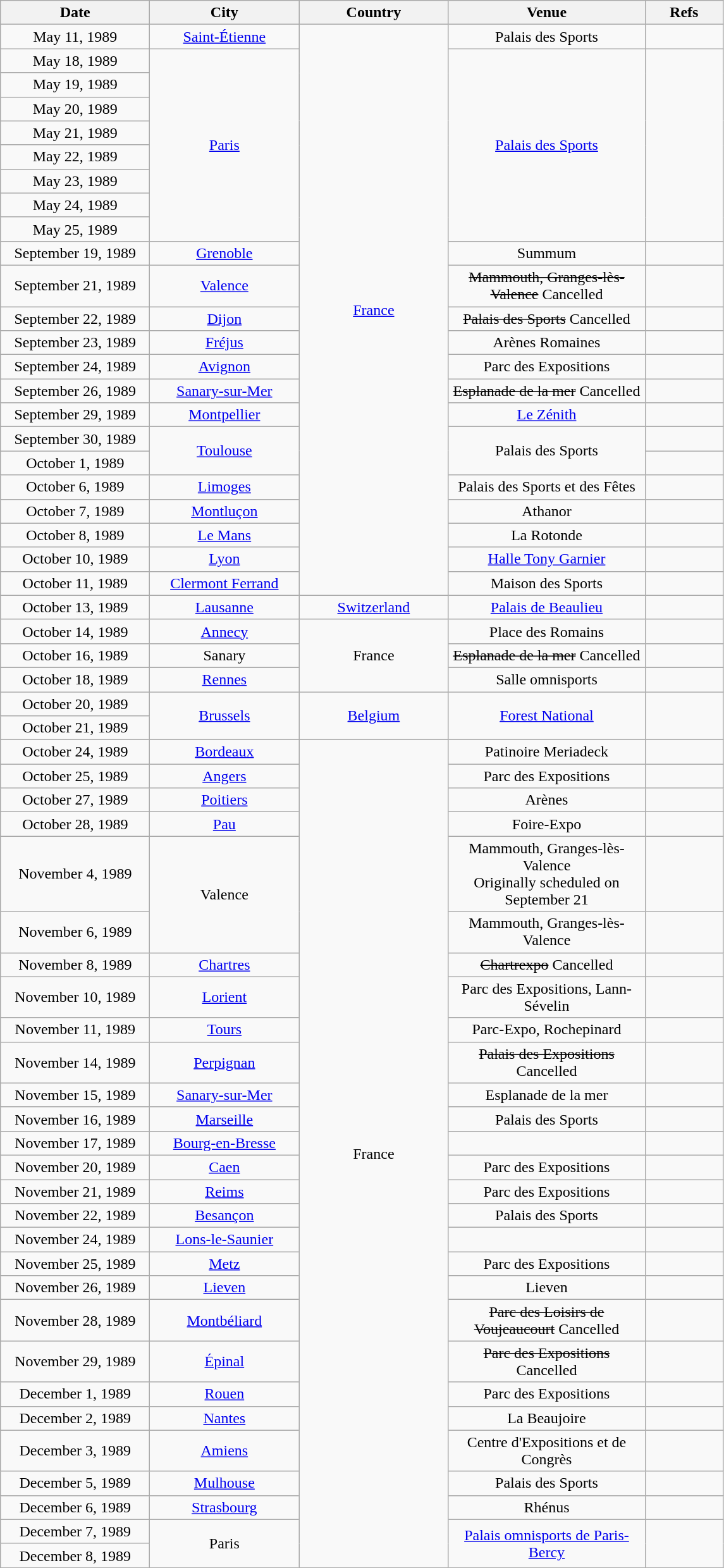<table class="wikitable" style="text-align:center;">
<tr>
<th width="150">Date</th>
<th width="150">City</th>
<th width="150">Country</th>
<th width="200">Venue</th>
<th width="75">Refs</th>
</tr>
<tr>
<td>May 11, 1989</td>
<td><a href='#'>Saint-Étienne</a></td>
<td rowspan="23"><a href='#'>France</a></td>
<td>Palais des Sports</td>
<td></td>
</tr>
<tr>
<td>May 18, 1989</td>
<td rowspan="8"><a href='#'>Paris</a></td>
<td rowspan="8"><a href='#'>Palais des Sports</a></td>
<td rowspan="8"></td>
</tr>
<tr>
<td>May 19, 1989</td>
</tr>
<tr>
<td>May 20, 1989</td>
</tr>
<tr>
<td>May 21, 1989</td>
</tr>
<tr>
<td>May 22, 1989</td>
</tr>
<tr>
<td>May 23, 1989</td>
</tr>
<tr>
<td>May 24, 1989</td>
</tr>
<tr>
<td>May 25, 1989</td>
</tr>
<tr>
<td>September 19, 1989</td>
<td><a href='#'>Grenoble</a></td>
<td>Summum</td>
<td></td>
</tr>
<tr>
<td>September 21, 1989</td>
<td><a href='#'>Valence</a></td>
<td><s>Mammouth, Granges-lès-Valence</s> Cancelled</td>
<td></td>
</tr>
<tr>
<td>September 22, 1989</td>
<td><a href='#'>Dijon</a></td>
<td><s>Palais des Sports</s> Cancelled</td>
<td></td>
</tr>
<tr>
<td>September 23, 1989</td>
<td><a href='#'>Fréjus</a></td>
<td>Arènes Romaines</td>
<td></td>
</tr>
<tr>
<td>September 24, 1989</td>
<td><a href='#'>Avignon</a></td>
<td>Parc des Expositions</td>
<td></td>
</tr>
<tr>
<td>September 26, 1989</td>
<td><a href='#'>Sanary-sur-Mer</a></td>
<td><s>Esplanade de la mer</s> Cancelled</td>
<td></td>
</tr>
<tr>
<td>September 29, 1989</td>
<td><a href='#'>Montpellier</a></td>
<td><a href='#'>Le Zénith</a></td>
<td></td>
</tr>
<tr>
<td>September 30, 1989</td>
<td rowspan="2"><a href='#'>Toulouse</a></td>
<td rowspan="2">Palais des Sports</td>
<td></td>
</tr>
<tr>
<td>October 1, 1989</td>
</tr>
<tr>
<td>October 6, 1989</td>
<td><a href='#'>Limoges</a></td>
<td>Palais des Sports et des Fêtes</td>
<td></td>
</tr>
<tr>
<td>October 7, 1989</td>
<td><a href='#'>Montluçon</a></td>
<td>Athanor</td>
<td></td>
</tr>
<tr>
<td>October 8, 1989</td>
<td><a href='#'>Le Mans</a></td>
<td>La Rotonde</td>
<td></td>
</tr>
<tr>
<td>October 10, 1989</td>
<td><a href='#'>Lyon</a></td>
<td><a href='#'>Halle Tony Garnier</a></td>
<td></td>
</tr>
<tr>
<td>October 11, 1989</td>
<td><a href='#'>Clermont Ferrand</a></td>
<td>Maison des Sports</td>
<td></td>
</tr>
<tr>
<td>October 13, 1989</td>
<td><a href='#'>Lausanne</a></td>
<td><a href='#'>Switzerland</a></td>
<td><a href='#'>Palais de Beaulieu</a></td>
<td></td>
</tr>
<tr>
<td>October 14, 1989</td>
<td><a href='#'>Annecy</a></td>
<td rowspan="3">France</td>
<td>Place des Romains</td>
<td></td>
</tr>
<tr>
<td>October 16, 1989</td>
<td>Sanary</td>
<td><s>Esplanade de la mer</s> Cancelled</td>
<td></td>
</tr>
<tr>
<td>October 18, 1989</td>
<td><a href='#'>Rennes</a></td>
<td>Salle omnisports</td>
<td></td>
</tr>
<tr>
<td>October 20, 1989</td>
<td rowspan="2"><a href='#'>Brussels</a></td>
<td rowspan="2"><a href='#'>Belgium</a></td>
<td rowspan="2"><a href='#'>Forest National</a></td>
<td rowspan="2"></td>
</tr>
<tr>
<td>October 21, 1989</td>
</tr>
<tr>
<td>October 24, 1989</td>
<td><a href='#'>Bordeaux</a></td>
<td rowspan="28">France</td>
<td>Patinoire Meriadeck</td>
<td></td>
</tr>
<tr>
<td>October 25, 1989</td>
<td><a href='#'>Angers</a></td>
<td>Parc des Expositions</td>
<td></td>
</tr>
<tr>
<td>October 27, 1989</td>
<td><a href='#'>Poitiers</a></td>
<td>Arènes</td>
<td></td>
</tr>
<tr>
<td>October 28, 1989</td>
<td><a href='#'>Pau</a></td>
<td>Foire-Expo</td>
<td></td>
</tr>
<tr>
<td>November 4, 1989</td>
<td rowspan="2">Valence</td>
<td>Mammouth, Granges-lès-Valence<br>Originally scheduled on September 21</td>
<td></td>
</tr>
<tr>
<td>November 6, 1989</td>
<td>Mammouth, Granges-lès-Valence</td>
<td></td>
</tr>
<tr>
<td>November 8, 1989</td>
<td><a href='#'>Chartres</a></td>
<td><s>Chartrexpo</s> Cancelled</td>
<td></td>
</tr>
<tr>
<td>November 10, 1989</td>
<td><a href='#'>Lorient</a></td>
<td>Parc des Expositions, Lann-Sévelin</td>
<td></td>
</tr>
<tr>
<td>November 11, 1989</td>
<td><a href='#'>Tours</a></td>
<td>Parc-Expo, Rochepinard</td>
<td></td>
</tr>
<tr>
<td>November 14, 1989</td>
<td><a href='#'>Perpignan</a></td>
<td><s>Palais des Expositions</s> Cancelled</td>
<td></td>
</tr>
<tr>
<td>November 15, 1989</td>
<td><a href='#'>Sanary-sur-Mer</a></td>
<td>Esplanade de la mer</td>
<td></td>
</tr>
<tr>
<td>November 16, 1989</td>
<td><a href='#'>Marseille</a></td>
<td>Palais des Sports</td>
<td></td>
</tr>
<tr>
<td>November 17, 1989</td>
<td><a href='#'>Bourg-en-Bresse</a></td>
<td></td>
<td></td>
</tr>
<tr>
<td>November 20, 1989</td>
<td><a href='#'>Caen</a></td>
<td>Parc des Expositions</td>
<td></td>
</tr>
<tr>
<td>November 21, 1989</td>
<td><a href='#'>Reims</a></td>
<td>Parc des Expositions</td>
<td></td>
</tr>
<tr>
<td>November 22, 1989</td>
<td><a href='#'>Besançon</a></td>
<td>Palais des Sports</td>
<td></td>
</tr>
<tr>
<td>November 24, 1989</td>
<td><a href='#'>Lons-le-Saunier</a></td>
<td></td>
<td></td>
</tr>
<tr>
<td>November 25, 1989</td>
<td><a href='#'>Metz</a></td>
<td>Parc des Expositions</td>
<td></td>
</tr>
<tr>
<td>November 26, 1989</td>
<td><a href='#'>Lieven</a></td>
<td>Lieven</td>
<td></td>
</tr>
<tr>
<td>November 28, 1989</td>
<td><a href='#'>Montbéliard</a></td>
<td><s>Parc des Loisirs de Voujeaucourt</s> Cancelled</td>
<td></td>
</tr>
<tr>
<td>November 29, 1989</td>
<td><a href='#'>Épinal</a></td>
<td><s>Parc des Expositions</s> Cancelled</td>
<td></td>
</tr>
<tr>
<td>December 1, 1989</td>
<td><a href='#'>Rouen</a></td>
<td>Parc des Expositions</td>
<td></td>
</tr>
<tr>
<td>December 2, 1989</td>
<td><a href='#'>Nantes</a></td>
<td>La Beaujoire</td>
<td></td>
</tr>
<tr>
<td>December 3, 1989</td>
<td><a href='#'>Amiens</a></td>
<td>Centre d'Expositions et de Congrès</td>
<td></td>
</tr>
<tr>
<td>December 5, 1989</td>
<td><a href='#'>Mulhouse</a></td>
<td>Palais des Sports</td>
<td></td>
</tr>
<tr>
<td>December 6, 1989</td>
<td><a href='#'>Strasbourg</a></td>
<td>Rhénus</td>
<td></td>
</tr>
<tr>
<td>December 7, 1989</td>
<td rowspan="2">Paris</td>
<td rowspan="2"><a href='#'>Palais omnisports de Paris-Bercy</a></td>
<td rowspan="2"></td>
</tr>
<tr>
<td>December 8, 1989</td>
</tr>
</table>
